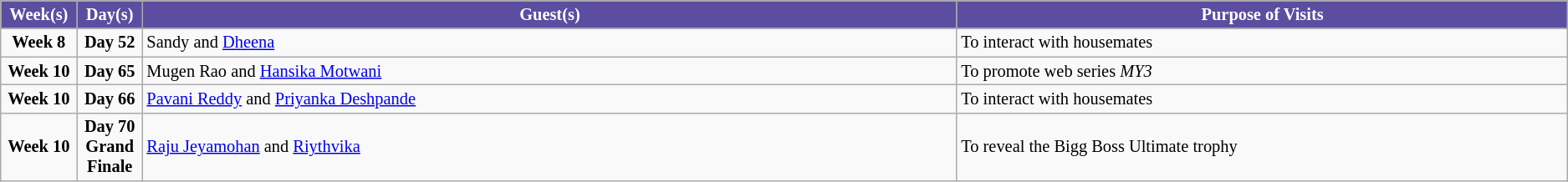<table class="wikitable" style="font-size:85%;">
<tr>
<th width="2%" style="background:#5c4da1; color:white; ">Week(s)</th>
<th width="2%" style="background:#5c4da1; color:white; ">Day(s)</th>
<th width="40%" style="background:#5c4da1; color:white; ">Guest(s)</th>
<th width="30%" style="background:#5c4da1; color:white; ">Purpose of Visits</th>
</tr>
<tr>
<td align="center"><strong>Week 8</strong></td>
<td align=center><strong>Day 52</strong></td>
<td>Sandy and <a href='#'>Dheena</a></td>
<td>To interact with housemates</td>
</tr>
<tr>
<td align="center"><strong>Week 10</strong></td>
<td align=center><strong>Day 65</strong></td>
<td>Mugen Rao and <a href='#'>Hansika Motwani</a></td>
<td>To promote web series <em>MY3</em></td>
</tr>
<tr>
<td align="center"><strong>Week 10</strong></td>
<td align=center><strong>Day 66</strong><br></td>
<td><a href='#'>Pavani Reddy</a> and <a href='#'>Priyanka Deshpande</a></td>
<td>To interact with housemates</td>
</tr>
<tr>
<td align="center"><strong>Week 10</strong></td>
<td align=center><strong>Day 70</strong><br><strong>Grand Finale</strong></td>
<td><a href='#'>Raju Jeyamohan</a> and <a href='#'>Riythvika</a></td>
<td>To reveal the Bigg Boss Ultimate trophy</td>
</tr>
</table>
